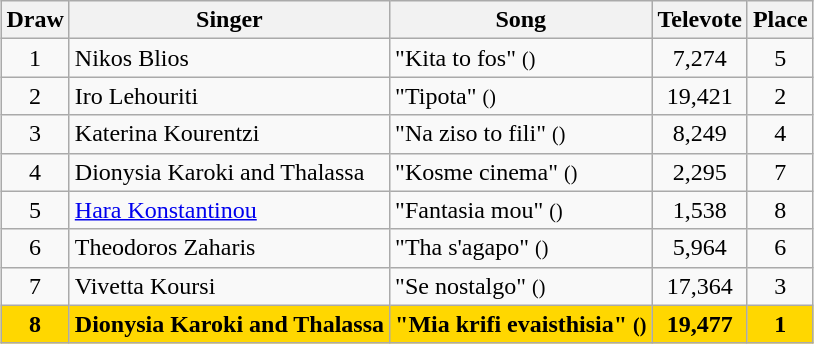<table class="sortable wikitable" style="margin: 1em auto 1em auto; text-align:center">
<tr>
<th>Draw</th>
<th>Singer</th>
<th>Song</th>
<th>Televote</th>
<th>Place</th>
</tr>
<tr>
<td>1</td>
<td align="left">Nikos Blios</td>
<td align="left">"Kita to fos" <small>()</small></td>
<td>7,274</td>
<td>5</td>
</tr>
<tr>
<td>2</td>
<td align="left">Iro Lehouriti</td>
<td align="left">"Tipota" <small>()</small></td>
<td>19,421</td>
<td>2</td>
</tr>
<tr>
<td>3</td>
<td align="left">Katerina Kourentzi</td>
<td align="left">"Na ziso to fili" <small>()</small></td>
<td>8,249</td>
<td>4</td>
</tr>
<tr>
<td>4</td>
<td align="left">Dionysia Karoki and Thalassa</td>
<td align="left">"Kosme cinema" <small>()</small></td>
<td>2,295</td>
<td>7</td>
</tr>
<tr>
<td>5</td>
<td align="left"><a href='#'>Hara Konstantinou</a></td>
<td align="left">"Fantasia mou" <small>()</small></td>
<td>1,538</td>
<td>8</td>
</tr>
<tr>
<td>6</td>
<td align="left">Theodoros Zaharis</td>
<td align="left">"Tha s'agapo" <small>()</small></td>
<td>5,964</td>
<td>6</td>
</tr>
<tr>
<td>7</td>
<td align="left">Vivetta Koursi</td>
<td align="left">"Se nostalgo" <small>()</small></td>
<td>17,364</td>
<td>3</td>
</tr>
<tr style="font-weight:bold; background:gold;">
<td>8</td>
<td align="left">Dionysia Karoki and Thalassa</td>
<td align="left">"Mia krifi evaisthisia" <small>()</small></td>
<td>19,477</td>
<td>1</td>
</tr>
</table>
